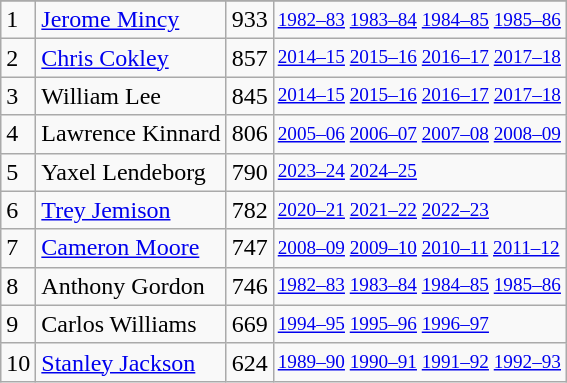<table class="wikitable">
<tr>
</tr>
<tr>
<td>1</td>
<td><a href='#'>Jerome Mincy</a></td>
<td>933</td>
<td style="font-size:80%;"><a href='#'>1982–83</a> <a href='#'>1983–84</a> <a href='#'>1984–85</a> <a href='#'>1985–86</a></td>
</tr>
<tr>
<td>2</td>
<td><a href='#'>Chris Cokley</a></td>
<td>857</td>
<td style="font-size:80%;"><a href='#'>2014–15</a> <a href='#'>2015–16</a> <a href='#'>2016–17</a> <a href='#'>2017–18</a></td>
</tr>
<tr>
<td>3</td>
<td>William Lee</td>
<td>845</td>
<td style="font-size:80%;"><a href='#'>2014–15</a> <a href='#'>2015–16</a> <a href='#'>2016–17</a> <a href='#'>2017–18</a></td>
</tr>
<tr>
<td>4</td>
<td>Lawrence Kinnard</td>
<td>806</td>
<td style="font-size:80%;"><a href='#'>2005–06</a> <a href='#'>2006–07</a> <a href='#'>2007–08</a> <a href='#'>2008–09</a></td>
</tr>
<tr>
<td>5</td>
<td>Yaxel Lendeborg</td>
<td>790</td>
<td style="font-size:80%;"><a href='#'>2023–24</a> <a href='#'>2024–25</a></td>
</tr>
<tr>
<td>6</td>
<td><a href='#'>Trey Jemison</a></td>
<td>782</td>
<td style="font-size:80%;"><a href='#'>2020–21</a> <a href='#'>2021–22</a> <a href='#'>2022–23</a></td>
</tr>
<tr>
<td>7</td>
<td><a href='#'>Cameron Moore</a></td>
<td>747</td>
<td style="font-size:80%;"><a href='#'>2008–09</a> <a href='#'>2009–10</a> <a href='#'>2010–11</a> <a href='#'>2011–12</a></td>
</tr>
<tr>
<td>8</td>
<td>Anthony Gordon</td>
<td>746</td>
<td style="font-size:80%;"><a href='#'>1982–83</a> <a href='#'>1983–84</a> <a href='#'>1984–85</a> <a href='#'>1985–86</a></td>
</tr>
<tr>
<td>9</td>
<td>Carlos Williams</td>
<td>669</td>
<td style="font-size:80%;"><a href='#'>1994–95</a> <a href='#'>1995–96</a> <a href='#'>1996–97</a></td>
</tr>
<tr>
<td>10</td>
<td><a href='#'>Stanley Jackson</a></td>
<td>624</td>
<td style="font-size:80%;"><a href='#'>1989–90</a> <a href='#'>1990–91</a> <a href='#'>1991–92</a> <a href='#'>1992–93</a></td>
</tr>
</table>
